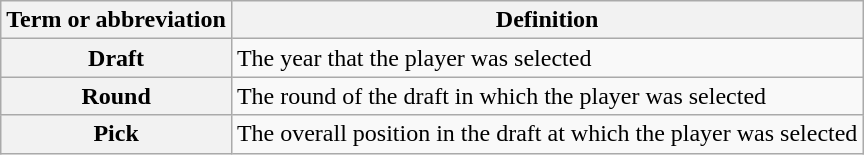<table class="wikitable">
<tr>
<th scope="col">Term or abbreviation</th>
<th scope="col">Definition</th>
</tr>
<tr>
<th scope="row">Draft</th>
<td>The year that the player was selected</td>
</tr>
<tr>
<th scope="row">Round</th>
<td>The round of the draft in which the player was selected</td>
</tr>
<tr>
<th scope="row">Pick</th>
<td>The overall position in the draft at which the player was selected<br></td>
</tr>
</table>
